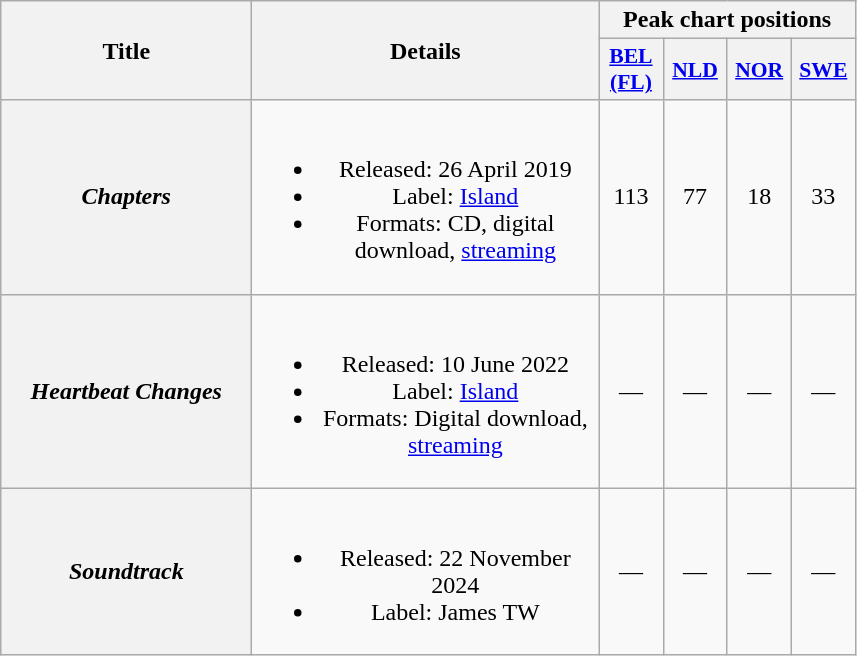<table class="wikitable plainrowheaders" style="text-align:center;">
<tr>
<th scope="col" rowspan="2" style="width:10em;">Title</th>
<th scope="col" rowspan="2" style="width:14em;">Details</th>
<th scope="col" colspan="4">Peak chart positions</th>
</tr>
<tr>
<th scope="col" style="width:2.5em;font-size:90%;"><a href='#'>BEL<br>(FL)</a><br></th>
<th scope="col" style="width:2.5em;font-size:90%;"><a href='#'>NLD</a><br></th>
<th scope="col" style="width:2.5em;font-size:90%;"><a href='#'>NOR</a><br></th>
<th scope="col" style="width:2.5em;font-size:90%;"><a href='#'>SWE</a><br></th>
</tr>
<tr>
<th scope="row"><em>Chapters</em></th>
<td><br><ul><li>Released: 26 April 2019</li><li>Label: <a href='#'>Island</a></li><li>Formats: CD, digital download, <a href='#'>streaming</a></li></ul></td>
<td>113</td>
<td>77</td>
<td>18</td>
<td>33</td>
</tr>
<tr>
<th scope="row"><em>Heartbeat Changes</em></th>
<td><br><ul><li>Released: 10 June 2022</li><li>Label: <a href='#'>Island</a></li><li>Formats: Digital download, <a href='#'>streaming</a></li></ul></td>
<td>—</td>
<td>—</td>
<td>—</td>
<td>—</td>
</tr>
<tr>
<th scope="row"><em>Soundtrack</em></th>
<td><br><ul><li>Released: 22 November 2024</li><li>Label: James TW</li></ul></td>
<td>—</td>
<td>—</td>
<td>—</td>
<td>—</td>
</tr>
</table>
